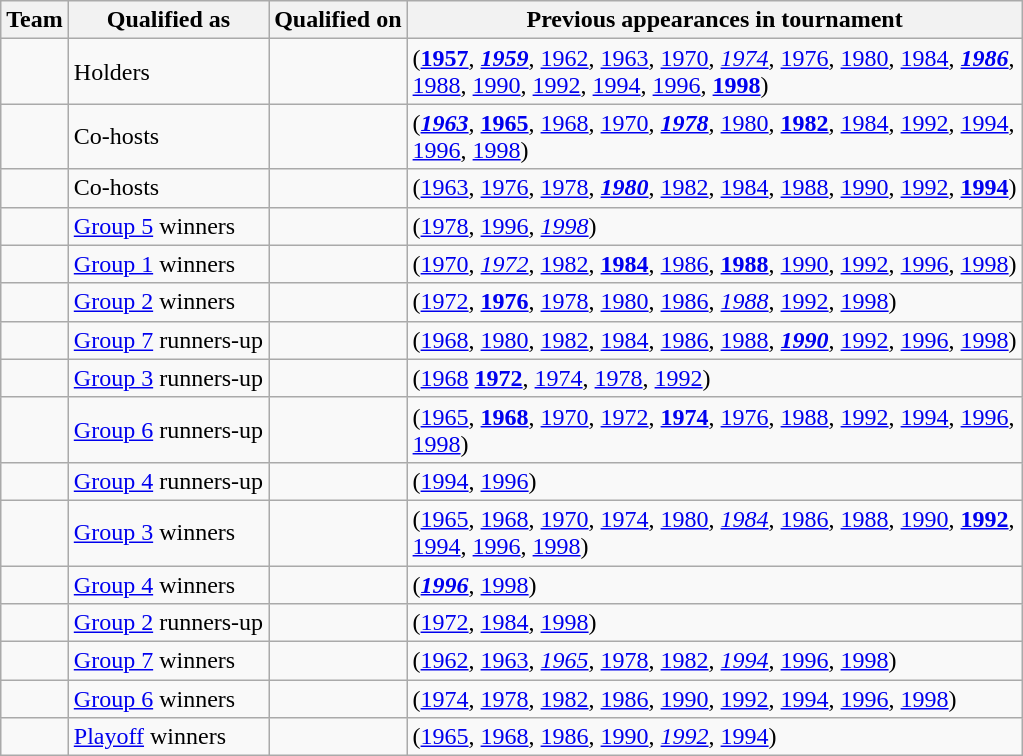<table class="wikitable sortable" style="text-align:left;">
<tr>
<th>Team</th>
<th>Qualified as</th>
<th>Qualified on</th>
<th>Previous appearances in tournament</th>
</tr>
<tr>
<td></td>
<td>Holders</td>
<td></td>
<td> (<strong><a href='#'>1957</a></strong>, <strong><em><a href='#'>1959</a></em></strong>, <a href='#'>1962</a>, <a href='#'>1963</a>, <a href='#'>1970</a>, <em><a href='#'>1974</a></em>, <a href='#'>1976</a>, <a href='#'>1980</a>, <a href='#'>1984</a>, <strong><em><a href='#'>1986</a></em></strong>,<br><a href='#'>1988</a>, <a href='#'>1990</a>, <a href='#'>1992</a>, <a href='#'>1994</a>, <a href='#'>1996</a>, <strong><a href='#'>1998</a></strong>)</td>
</tr>
<tr>
<td></td>
<td>Co-hosts</td>
<td></td>
<td> (<strong><em><a href='#'>1963</a></em></strong>, <strong><a href='#'>1965</a></strong>, <a href='#'>1968</a>, <a href='#'>1970</a>, <strong><em><a href='#'>1978</a></em></strong>, <a href='#'>1980</a>, <strong><a href='#'>1982</a></strong>, <a href='#'>1984</a>, <a href='#'>1992</a>, <a href='#'>1994</a>,<br><a href='#'>1996</a>, <a href='#'>1998</a>)</td>
</tr>
<tr>
<td></td>
<td>Co-hosts</td>
<td></td>
<td> (<a href='#'>1963</a>, <a href='#'>1976</a>, <a href='#'>1978</a>, <strong><em><a href='#'>1980</a></em></strong>, <a href='#'>1982</a>, <a href='#'>1984</a>, <a href='#'>1988</a>, <a href='#'>1990</a>, <a href='#'>1992</a>, <strong><a href='#'>1994</a></strong>)</td>
</tr>
<tr>
<td></td>
<td><a href='#'>Group 5</a> winners</td>
<td></td>
<td> (<a href='#'>1978</a>, <a href='#'>1996</a>, <em><a href='#'>1998</a></em>)</td>
</tr>
<tr>
<td></td>
<td><a href='#'>Group 1</a> winners</td>
<td></td>
<td> (<a href='#'>1970</a>, <em><a href='#'>1972</a></em>, <a href='#'>1982</a>, <strong><a href='#'>1984</a></strong>, <a href='#'>1986</a>, <strong><a href='#'>1988</a></strong>, <a href='#'>1990</a>, <a href='#'>1992</a>, <a href='#'>1996</a>, <a href='#'>1998</a>)</td>
</tr>
<tr>
<td></td>
<td><a href='#'>Group 2</a> winners</td>
<td></td>
<td> (<a href='#'>1972</a>, <strong><a href='#'>1976</a></strong>, <a href='#'>1978</a>, <a href='#'>1980</a>, <a href='#'>1986</a>, <em><a href='#'>1988</a></em>, <a href='#'>1992</a>, <a href='#'>1998</a>)</td>
</tr>
<tr>
<td></td>
<td><a href='#'>Group 7</a> runners-up</td>
<td></td>
<td> (<a href='#'>1968</a>, <a href='#'>1980</a>, <a href='#'>1982</a>, <a href='#'>1984</a>, <a href='#'>1986</a>, <a href='#'>1988</a>, <strong><em><a href='#'>1990</a></em></strong>, <a href='#'>1992</a>, <a href='#'>1996</a>, <a href='#'>1998</a>)</td>
</tr>
<tr>
<td></td>
<td><a href='#'>Group 3</a> runners-up</td>
<td></td>
<td> (<a href='#'>1968</a> <strong><a href='#'>1972</a></strong>, <a href='#'>1974</a>, <a href='#'>1978</a>, <a href='#'>1992</a>)</td>
</tr>
<tr>
<td></td>
<td><a href='#'>Group 6</a> runners-up</td>
<td></td>
<td> (<a href='#'>1965</a>, <strong><a href='#'>1968</a></strong>, <a href='#'>1970</a>, <a href='#'>1972</a>, <strong><a href='#'>1974</a></strong>, <a href='#'>1976</a>, <a href='#'>1988</a>, <a href='#'>1992</a>, <a href='#'>1994</a>, <a href='#'>1996</a>,<br><a href='#'>1998</a>)</td>
</tr>
<tr>
<td></td>
<td><a href='#'>Group 4</a> runners-up</td>
<td></td>
<td> (<a href='#'>1994</a>, <a href='#'>1996</a>)</td>
</tr>
<tr>
<td></td>
<td><a href='#'>Group 3</a> winners</td>
<td></td>
<td> (<a href='#'>1965</a>, <a href='#'>1968</a>, <a href='#'>1970</a>, <a href='#'>1974</a>, <a href='#'>1980</a>, <em><a href='#'>1984</a></em>, <a href='#'>1986</a>, <a href='#'>1988</a>, <a href='#'>1990</a>, <strong><a href='#'>1992</a></strong>,<br><a href='#'>1994</a>, <a href='#'>1996</a>, <a href='#'>1998</a>)</td>
</tr>
<tr>
<td></td>
<td><a href='#'>Group 4</a> winners</td>
<td></td>
<td> (<strong><em><a href='#'>1996</a></em></strong>, <a href='#'>1998</a>)</td>
</tr>
<tr>
<td></td>
<td><a href='#'>Group 2</a> runners-up</td>
<td></td>
<td> (<a href='#'>1972</a>, <a href='#'>1984</a>, <a href='#'>1998</a>)</td>
</tr>
<tr>
<td></td>
<td><a href='#'>Group 7</a> winners</td>
<td></td>
<td> (<a href='#'>1962</a>, <a href='#'>1963</a>, <em><a href='#'>1965</a></em>, <a href='#'>1978</a>, <a href='#'>1982</a>, <em><a href='#'>1994</a></em>, <a href='#'>1996</a>, <a href='#'>1998</a>)</td>
</tr>
<tr>
<td></td>
<td><a href='#'>Group 6</a> winners</td>
<td></td>
<td> (<a href='#'>1974</a>, <a href='#'>1978</a>, <a href='#'>1982</a>, <a href='#'>1986</a>, <a href='#'>1990</a>, <a href='#'>1992</a>, <a href='#'>1994</a>, <a href='#'>1996</a>, <a href='#'>1998</a>)</td>
</tr>
<tr>
<td></td>
<td><a href='#'>Playoff</a> winners</td>
<td></td>
<td> (<a href='#'>1965</a>, <a href='#'>1968</a>, <a href='#'>1986</a>, <a href='#'>1990</a>, <em><a href='#'>1992</a></em>, <a href='#'>1994</a>)</td>
</tr>
</table>
